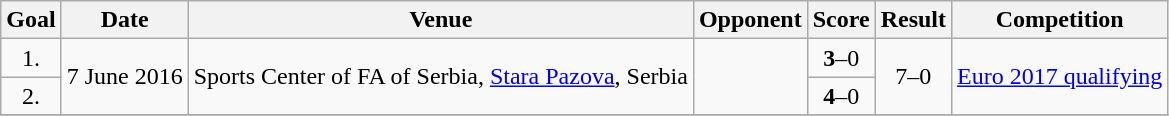<table class="wikitable">
<tr>
<th>Goal</th>
<th>Date</th>
<th>Venue</th>
<th>Opponent</th>
<th>Score</th>
<th>Result</th>
<th>Competition</th>
</tr>
<tr>
<td align="center">1.</td>
<td rowspan="2">7 June 2016</td>
<td rowspan="2">Sports Center of FA of Serbia, <a href='#'>Stara Pazova</a>, Serbia</td>
<td rowspan="2"></td>
<td align="center"><strong>3</strong>–0</td>
<td align="center" rowspan="2">7–0</td>
<td rowspan="2"><a href='#'>Euro 2017 qualifying</a></td>
</tr>
<tr>
<td align="center">2.</td>
<td align="center"><strong>4</strong>–0</td>
</tr>
<tr>
</tr>
</table>
